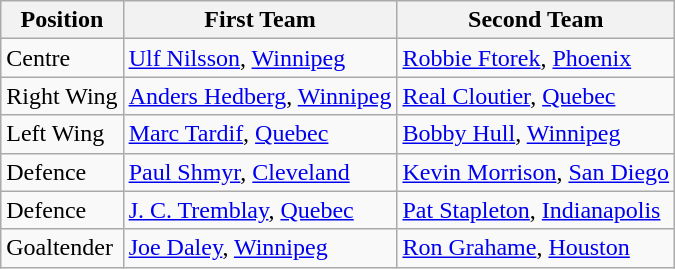<table class="wikitable">
<tr>
<th><strong>Position</strong></th>
<th><strong>First Team</strong></th>
<th><strong>Second Team</strong></th>
</tr>
<tr>
<td>Centre</td>
<td><a href='#'>Ulf Nilsson</a>, <a href='#'>Winnipeg</a></td>
<td><a href='#'>Robbie Ftorek</a>, <a href='#'>Phoenix</a></td>
</tr>
<tr>
<td>Right Wing</td>
<td><a href='#'>Anders Hedberg</a>, <a href='#'>Winnipeg</a></td>
<td><a href='#'>Real Cloutier</a>, <a href='#'>Quebec</a></td>
</tr>
<tr>
<td>Left Wing</td>
<td><a href='#'>Marc Tardif</a>, <a href='#'>Quebec</a></td>
<td><a href='#'>Bobby Hull</a>, <a href='#'>Winnipeg</a></td>
</tr>
<tr>
<td>Defence</td>
<td><a href='#'>Paul Shmyr</a>, <a href='#'>Cleveland</a></td>
<td><a href='#'>Kevin Morrison</a>, <a href='#'>San Diego</a></td>
</tr>
<tr>
<td>Defence</td>
<td><a href='#'>J. C. Tremblay</a>, <a href='#'>Quebec</a></td>
<td><a href='#'>Pat Stapleton</a>, <a href='#'>Indianapolis</a></td>
</tr>
<tr>
<td>Goaltender</td>
<td><a href='#'>Joe Daley</a>, <a href='#'>Winnipeg</a></td>
<td><a href='#'>Ron Grahame</a>, <a href='#'>Houston</a></td>
</tr>
</table>
